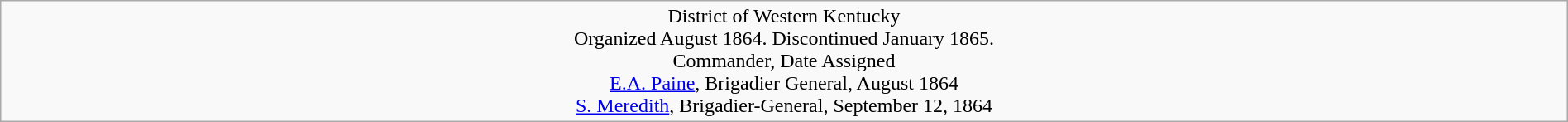<table class="wikitable" style="width:100%">
<tr>
<td colspan="2" align=center>District of Western Kentucky<br>Organized August 1864. Discontinued January 1865.<br>Commander, Date Assigned<br><a href='#'>E.A. Paine</a>, Brigadier General, August 1864<br><a href='#'>S. Meredith</a>, Brigadier-General, September 12, 1864</td>
</tr>
</table>
